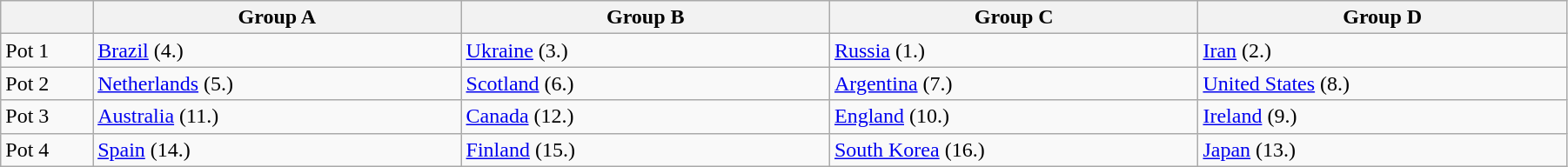<table class="wikitable" style="width:95%">
<tr>
<th width=5%></th>
<th width=20%><strong>Group A</strong></th>
<th width=20%><strong>Group B</strong></th>
<th width=20%><strong>Group C</strong></th>
<th width=20%><strong>Group D</strong></th>
</tr>
<tr>
<td>Pot 1</td>
<td> <a href='#'>Brazil</a> (4.)</td>
<td> <a href='#'>Ukraine</a> (3.)</td>
<td> <a href='#'>Russia</a> (1.)</td>
<td> <a href='#'>Iran</a> (2.)</td>
</tr>
<tr>
<td>Pot 2</td>
<td> <a href='#'>Netherlands</a> (5.)</td>
<td> <a href='#'>Scotland</a> (6.)</td>
<td> <a href='#'>Argentina</a> (7.)</td>
<td> <a href='#'>United States</a> (8.)</td>
</tr>
<tr>
<td>Pot 3</td>
<td> <a href='#'>Australia</a> (11.)</td>
<td> <a href='#'>Canada</a> (12.)</td>
<td> <a href='#'>England</a> (10.)</td>
<td> <a href='#'>Ireland</a> (9.)</td>
</tr>
<tr>
<td>Pot 4</td>
<td> <a href='#'>Spain</a> (14.)</td>
<td> <a href='#'>Finland</a> (15.)</td>
<td> <a href='#'>South Korea</a> (16.)</td>
<td> <a href='#'>Japan</a> (13.)</td>
</tr>
</table>
